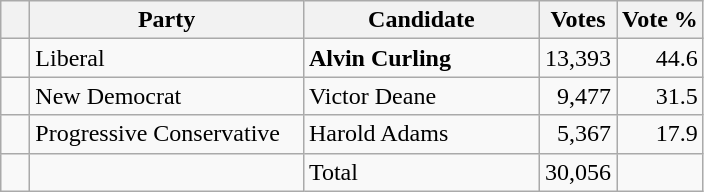<table class="wikitable">
<tr>
<th></th>
<th scope="col" width="175">Party</th>
<th scope="col" width="150">Candidate</th>
<th>Votes</th>
<th>Vote %</th>
</tr>
<tr>
<td>   </td>
<td>Liberal</td>
<td><strong>Alvin Curling</strong></td>
<td align=right>13,393</td>
<td align=right>44.6</td>
</tr>
<tr>
<td>   </td>
<td>New Democrat</td>
<td>Victor Deane</td>
<td align=right>9,477</td>
<td align=right>31.5</td>
</tr>
<tr>
<td>   </td>
<td>Progressive Conservative</td>
<td>Harold Adams</td>
<td align=right>5,367</td>
<td align=right>17.9<br>
</td>
</tr>
<tr |>
<td></td>
<td></td>
<td>Total</td>
<td align=right>30,056</td>
<td></td>
</tr>
</table>
